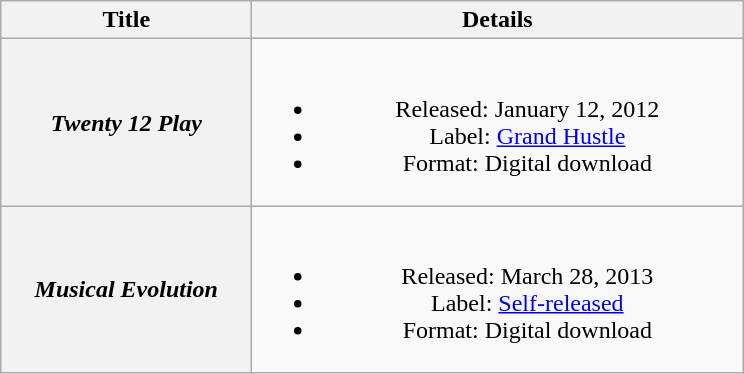<table class="wikitable plainrowheaders" style="text-align:center;">
<tr>
<th scope="col" style="width:10em;">Title</th>
<th scope="col" style="width:20em;">Details</th>
</tr>
<tr>
<th scope="row"><em>Twenty 12 Play</em></th>
<td><br><ul><li>Released: January 12, 2012</li><li>Label: <a href='#'>Grand Hustle</a></li><li>Format: Digital download</li></ul></td>
</tr>
<tr>
<th scope="row"><em>Musical Evolution</em></th>
<td><br><ul><li>Released: March 28, 2013</li><li>Label: <a href='#'>Self-released</a></li><li>Format: Digital download</li></ul></td>
</tr>
</table>
